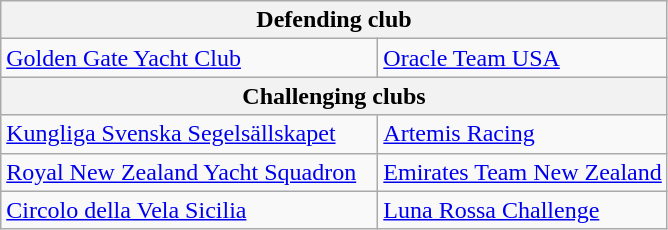<table class=wikitable>
<tr>
<th colspan=2>Defending club</th>
</tr>
<tr>
<td width=244> <a href='#'>Golden Gate Yacht Club</a></td>
<td><a href='#'>Oracle Team USA</a></td>
</tr>
<tr>
<th colspan=2>Challenging clubs</th>
</tr>
<tr>
<td> <a href='#'>Kungliga Svenska Segelsällskapet</a></td>
<td><a href='#'>Artemis Racing</a></td>
</tr>
<tr>
<td> <a href='#'>Royal New Zealand Yacht Squadron</a></td>
<td><a href='#'>Emirates Team New Zealand</a></td>
</tr>
<tr>
<td> <a href='#'>Circolo della Vela Sicilia</a></td>
<td><a href='#'>Luna Rossa Challenge</a></td>
</tr>
</table>
